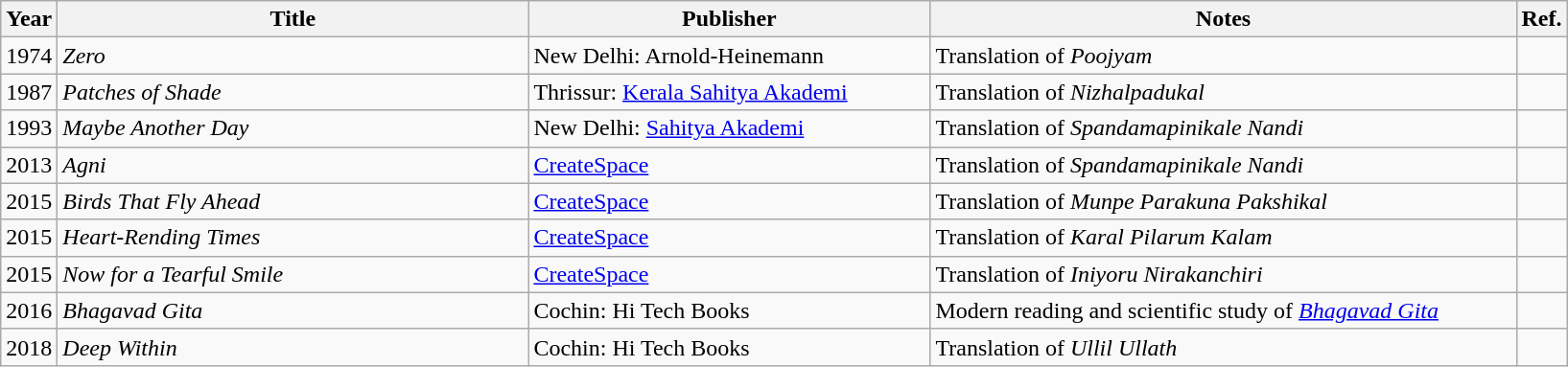<table class="wikitable">
<tr>
<th>Year</th>
<th ! style=width:20em>Title</th>
<th ! style=width:17em>Publisher</th>
<th ! style=width:25em>Notes</th>
<th>Ref.</th>
</tr>
<tr>
<td>1974</td>
<td><em>Zero</em></td>
<td>New Delhi: Arnold-Heinemann</td>
<td>Translation of <em>Poojyam</em></td>
<td></td>
</tr>
<tr>
<td>1987</td>
<td><em>Patches of Shade</em></td>
<td>Thrissur: <a href='#'>Kerala Sahitya Akademi</a></td>
<td>Translation of <em>Nizhalpadukal</em></td>
<td></td>
</tr>
<tr>
<td>1993</td>
<td><em>Maybe Another Day</em></td>
<td>New Delhi: <a href='#'>Sahitya Akademi</a></td>
<td>Translation of <em>Spandamapinikale Nandi</em></td>
<td></td>
</tr>
<tr>
<td>2013</td>
<td><em>Agni</em></td>
<td><a href='#'>CreateSpace</a></td>
<td>Translation of <em>Spandamapinikale Nandi</em></td>
<td></td>
</tr>
<tr>
<td>2015</td>
<td><em>Birds That Fly Ahead</em></td>
<td><a href='#'>CreateSpace</a></td>
<td>Translation of <em>Munpe Parakuna Pakshikal</em></td>
<td></td>
</tr>
<tr>
<td>2015</td>
<td><em>Heart-Rending Times</em></td>
<td><a href='#'>CreateSpace</a></td>
<td>Translation of <em>Karal Pilarum Kalam</em></td>
<td></td>
</tr>
<tr>
<td>2015</td>
<td><em>Now for a Tearful Smile</em></td>
<td><a href='#'>CreateSpace</a></td>
<td>Translation of <em>Iniyoru Nirakanchiri</em></td>
<td></td>
</tr>
<tr>
<td>2016</td>
<td><em>Bhagavad Gita</em></td>
<td>Cochin: Hi Tech Books</td>
<td>Modern reading and scientific study of <em><a href='#'>Bhagavad Gita</a></em></td>
<td></td>
</tr>
<tr>
<td>2018</td>
<td><em>Deep Within</em></td>
<td>Cochin: Hi Tech Books</td>
<td>Translation of <em>Ullil Ullath</em></td>
<td></td>
</tr>
</table>
